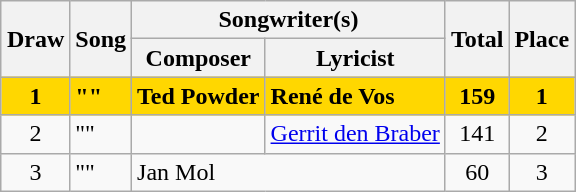<table class="sortable wikitable" style="margin: 1em auto 1em auto">
<tr>
<th rowspan="2">Draw</th>
<th rowspan="2">Song</th>
<th colspan="2">Songwriter(s)</th>
<th rowspan="2">Total</th>
<th rowspan="2">Place</th>
</tr>
<tr>
<th>Composer</th>
<th>Lyricist</th>
</tr>
<tr style="font-weight:bold; background:gold;">
<td align="center">1</td>
<td>""</td>
<td>Ted Powder</td>
<td>René de Vos</td>
<td align="center">159</td>
<td align="center">1</td>
</tr>
<tr>
<td align="center">2</td>
<td>""</td>
<td></td>
<td><a href='#'>Gerrit den Braber</a></td>
<td align="center">141</td>
<td align="center">2</td>
</tr>
<tr>
<td align="center">3</td>
<td>""</td>
<td colspan="2">Jan Mol</td>
<td align="center">60</td>
<td align="center">3</td>
</tr>
</table>
